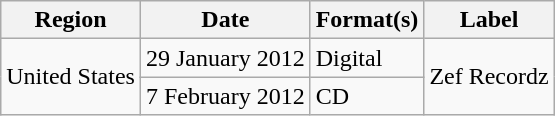<table class="wikitable plainrowheaders">
<tr>
<th scope="col">Region</th>
<th scope="col">Date</th>
<th scope="col">Format(s)</th>
<th scope="col">Label</th>
</tr>
<tr>
<td rowspan="2">United States</td>
<td>29 January 2012</td>
<td>Digital</td>
<td rowspan="2">Zef Recordz</td>
</tr>
<tr>
<td>7 February 2012</td>
<td>CD</td>
</tr>
</table>
